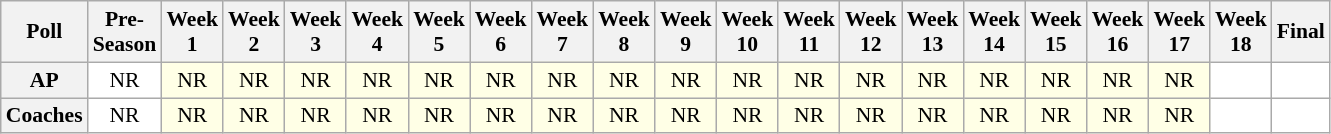<table class="wikitable" style="white-space:nowrap;font-size:90%">
<tr>
<th>Poll</th>
<th>Pre-<br>Season</th>
<th>Week<br>1</th>
<th>Week<br>2</th>
<th>Week<br>3</th>
<th>Week<br>4</th>
<th>Week<br>5</th>
<th>Week<br>6</th>
<th>Week<br>7</th>
<th>Week<br>8</th>
<th>Week<br>9</th>
<th>Week<br>10</th>
<th>Week<br>11</th>
<th>Week<br>12</th>
<th>Week<br>13</th>
<th>Week<br>14</th>
<th>Week<br>15</th>
<th>Week<br>16</th>
<th>Week<br>17</th>
<th>Week<br>18</th>
<th>Final</th>
</tr>
<tr style="text-align:center;">
<th>AP</th>
<td style="background:#FFF;">NR</td>
<td style="background:#FFFFE6;">NR</td>
<td style="background:#FFFFE6;">NR</td>
<td style="background:#FFFFE6;">NR</td>
<td style="background:#FFFFE6;">NR</td>
<td style="background:#FFFFE6;">NR</td>
<td style="background:#FFFFE6;">NR</td>
<td style="background:#FFFFE6;">NR</td>
<td style="background:#FFFFE6;">NR</td>
<td style="background:#FFFFE6;">NR</td>
<td style="background:#FFFFE6;">NR</td>
<td style="background:#FFFFE6;">NR</td>
<td style="background:#FFFFE6;">NR</td>
<td style="background:#FFFFE6;">NR</td>
<td style="background:#FFFFE6;">NR</td>
<td style="background:#FFFFE6;">NR</td>
<td style="background:#FFFFE6;">NR</td>
<td style="background:#FFFFE6;">NR</td>
<td style="background:#FFF;"></td>
<td style="background:#FFF;"></td>
</tr>
<tr style="text-align:center;">
<th>Coaches</th>
<td style="background:#FFF;">NR</td>
<td style="background:#FFFFE6;">NR</td>
<td style="background:#FFFFE6;">NR</td>
<td style="background:#FFFFE6;">NR</td>
<td style="background:#FFFFE6;">NR</td>
<td style="background:#FFFFE6;">NR</td>
<td style="background:#FFFFE6;">NR</td>
<td style="background:#FFFFE6;">NR</td>
<td style="background:#FFFFE6;">NR</td>
<td style="background:#FFFFE6;">NR</td>
<td style="background:#FFFFE6;">NR</td>
<td style="background:#FFFFE6;">NR</td>
<td style="background:#FFFFE6;">NR</td>
<td style="background:#FFFFE6;">NR</td>
<td style="background:#FFFFE6;">NR</td>
<td style="background:#FFFFE6;">NR</td>
<td style="background:#FFFFE6;">NR</td>
<td style="background:#FFFFE6;">NR</td>
<td style="background:#FFF;"></td>
<td style="background:#FFF;"></td>
</tr>
</table>
